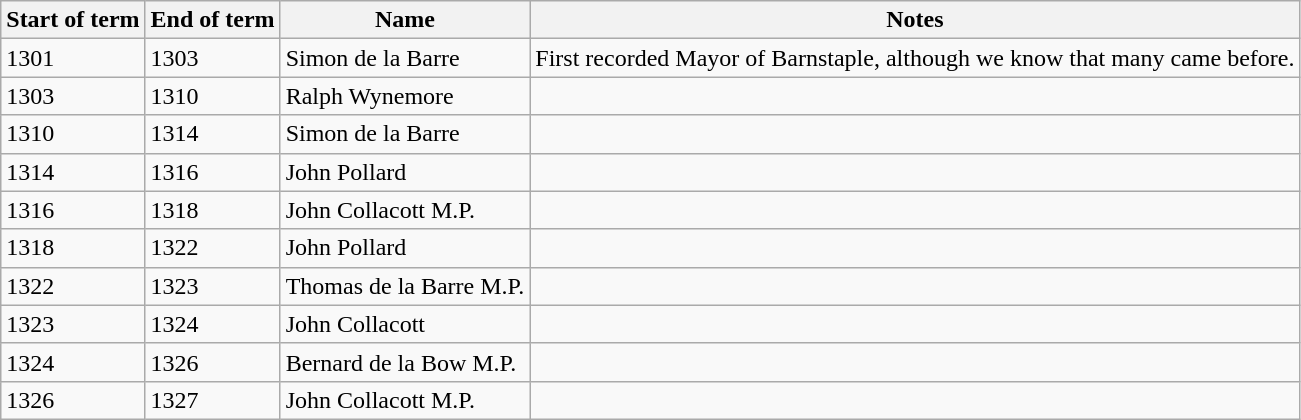<table class="wikitable mw-collapsible mw-collapsed">
<tr>
<th>Start of term</th>
<th>End of term</th>
<th>Name</th>
<th>Notes</th>
</tr>
<tr>
<td>1301</td>
<td>1303</td>
<td>Simon de la Barre</td>
<td>First recorded Mayor of Barnstaple, although we know that many came before.</td>
</tr>
<tr>
<td>1303</td>
<td>1310</td>
<td>Ralph Wynemore</td>
<td></td>
</tr>
<tr>
<td>1310</td>
<td>1314</td>
<td>Simon de la Barre</td>
<td></td>
</tr>
<tr>
<td>1314</td>
<td>1316</td>
<td>John Pollard</td>
<td></td>
</tr>
<tr>
<td>1316</td>
<td>1318</td>
<td>John Collacott M.P.</td>
<td></td>
</tr>
<tr>
<td>1318</td>
<td>1322</td>
<td>John Pollard</td>
<td></td>
</tr>
<tr>
<td>1322</td>
<td>1323</td>
<td>Thomas de la Barre M.P.</td>
<td></td>
</tr>
<tr>
<td>1323</td>
<td>1324</td>
<td>John Collacott</td>
<td></td>
</tr>
<tr>
<td>1324</td>
<td>1326</td>
<td>Bernard de la Bow M.P.</td>
<td></td>
</tr>
<tr>
<td>1326</td>
<td>1327</td>
<td>John Collacott M.P.</td>
<td></td>
</tr>
</table>
